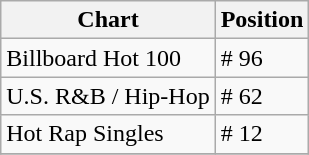<table class="wikitable">
<tr>
<th align="left">Chart</th>
<th align="left">Position</th>
</tr>
<tr>
<td align="left">Billboard Hot 100</td>
<td align="left"># 96</td>
</tr>
<tr>
<td align="left">U.S. R&B / Hip-Hop</td>
<td align="left"># 62</td>
</tr>
<tr>
<td align="left">Hot Rap Singles</td>
<td align="left"># 12</td>
</tr>
<tr>
</tr>
</table>
